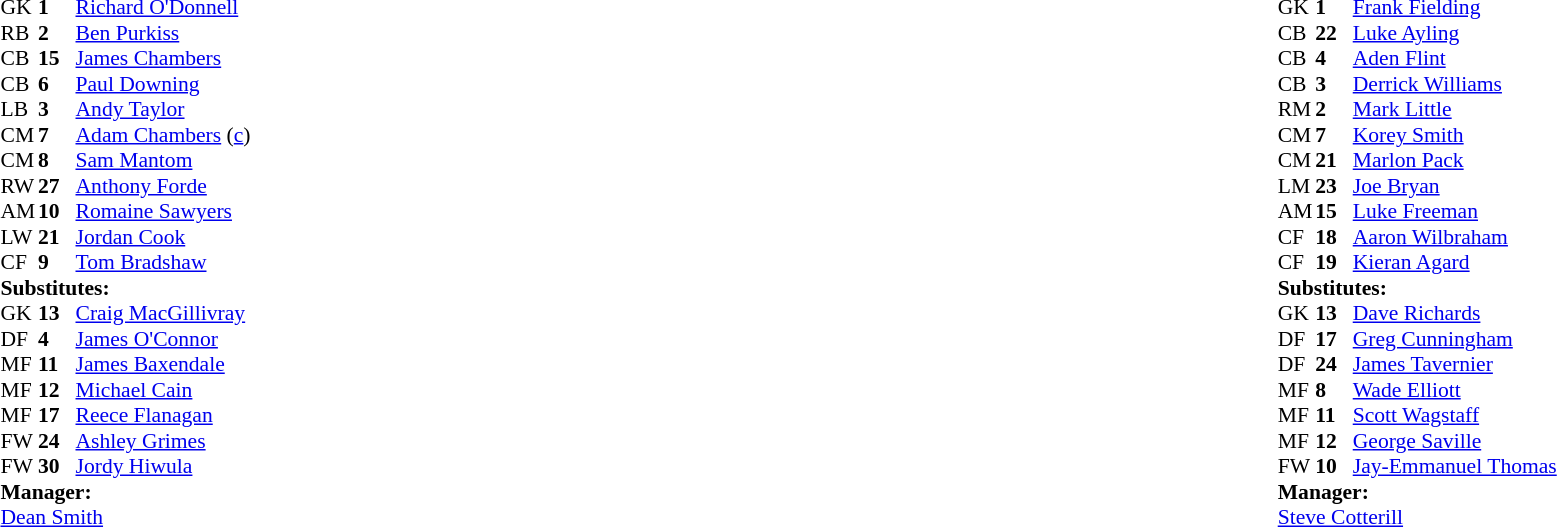<table style="width:100%">
<tr>
<td style="vertical-align:top; width:50%"><br><table cellspacing="0" cellpadding="0" style="font-size:90%">
<tr>
<th width=25></th>
<th width=25></th>
</tr>
<tr>
<td>GK</td>
<td><strong>1</strong></td>
<td> <a href='#'>Richard O'Donnell</a></td>
</tr>
<tr>
<td>RB</td>
<td><strong>2</strong></td>
<td> <a href='#'>Ben Purkiss</a></td>
</tr>
<tr>
<td>CB</td>
<td><strong>15</strong></td>
<td> <a href='#'>James Chambers</a></td>
</tr>
<tr>
<td>CB</td>
<td><strong>6</strong></td>
<td> <a href='#'>Paul Downing</a></td>
</tr>
<tr>
<td>LB</td>
<td><strong>3</strong></td>
<td> <a href='#'>Andy Taylor</a></td>
</tr>
<tr>
<td>CM</td>
<td><strong>7</strong></td>
<td> <a href='#'>Adam Chambers</a> (<a href='#'>c</a>)</td>
</tr>
<tr>
<td>CM</td>
<td><strong>8</strong></td>
<td> <a href='#'>Sam Mantom</a></td>
</tr>
<tr>
<td>RW</td>
<td><strong>27</strong></td>
<td> <a href='#'>Anthony Forde</a></td>
<td></td>
<td></td>
</tr>
<tr>
<td>AM</td>
<td><strong>10</strong></td>
<td> <a href='#'>Romaine Sawyers</a></td>
<td></td>
<td></td>
</tr>
<tr>
<td>LW</td>
<td><strong>21</strong></td>
<td> <a href='#'>Jordan Cook</a></td>
<td></td>
<td></td>
</tr>
<tr>
<td>CF</td>
<td><strong>9</strong></td>
<td> <a href='#'>Tom Bradshaw</a></td>
<td></td>
<td></td>
</tr>
<tr>
<td colspan="3"><strong>Substitutes:</strong></td>
</tr>
<tr>
<td>GK</td>
<td><strong>13</strong></td>
<td> <a href='#'>Craig MacGillivray</a></td>
</tr>
<tr>
<td>DF</td>
<td><strong>4</strong></td>
<td> <a href='#'>James O'Connor</a></td>
</tr>
<tr>
<td>MF</td>
<td><strong>11</strong></td>
<td> <a href='#'>James Baxendale</a></td>
<td></td>
<td></td>
</tr>
<tr>
<td>MF</td>
<td><strong>12</strong></td>
<td> <a href='#'>Michael Cain</a></td>
</tr>
<tr>
<td>MF</td>
<td><strong>17</strong></td>
<td> <a href='#'>Reece Flanagan</a></td>
</tr>
<tr>
<td>FW</td>
<td><strong>24</strong></td>
<td> <a href='#'>Ashley Grimes</a></td>
<td></td>
<td></td>
</tr>
<tr>
<td>FW</td>
<td><strong>30</strong></td>
<td> <a href='#'>Jordy Hiwula</a></td>
<td></td>
<td></td>
</tr>
<tr>
<td colspan="3"><strong>Manager:</strong></td>
</tr>
<tr>
<td colspan="4"> <a href='#'>Dean Smith</a></td>
</tr>
</table>
</td>
<td style="vertical-align:top; width:50%"><br><table cellspacing="0" cellpadding="0" style="font-size:90%; margin:auto">
<tr>
<th width=25></th>
<th width=25></th>
</tr>
<tr>
<td>GK</td>
<td><strong>1</strong></td>
<td> <a href='#'>Frank Fielding</a></td>
</tr>
<tr>
<td>CB</td>
<td><strong>22</strong></td>
<td> <a href='#'>Luke Ayling</a></td>
</tr>
<tr>
<td>CB</td>
<td><strong>4</strong></td>
<td> <a href='#'>Aden Flint</a></td>
</tr>
<tr>
<td>CB</td>
<td><strong>3</strong></td>
<td> <a href='#'>Derrick Williams</a></td>
</tr>
<tr>
<td>RM</td>
<td><strong>2</strong></td>
<td> <a href='#'>Mark Little</a></td>
</tr>
<tr>
<td>CM</td>
<td><strong>7</strong></td>
<td> <a href='#'>Korey Smith</a></td>
</tr>
<tr>
<td>CM</td>
<td><strong>21</strong></td>
<td> <a href='#'>Marlon Pack</a></td>
</tr>
<tr>
<td>LM</td>
<td><strong>23</strong></td>
<td> <a href='#'>Joe Bryan</a></td>
<td></td>
<td></td>
</tr>
<tr>
<td>AM</td>
<td><strong>15</strong></td>
<td> <a href='#'>Luke Freeman</a></td>
<td></td>
<td></td>
</tr>
<tr>
<td>CF</td>
<td><strong>18</strong></td>
<td> <a href='#'>Aaron Wilbraham</a></td>
</tr>
<tr>
<td>CF</td>
<td><strong>19</strong></td>
<td> <a href='#'>Kieran Agard</a></td>
<td></td>
<td></td>
</tr>
<tr>
<td colspan=3><strong>Substitutes:</strong></td>
</tr>
<tr>
<td>GK</td>
<td><strong>13</strong></td>
<td> <a href='#'>Dave Richards</a></td>
</tr>
<tr>
<td>DF</td>
<td><strong>17</strong></td>
<td> <a href='#'>Greg Cunningham</a></td>
<td></td>
<td></td>
</tr>
<tr>
<td>DF</td>
<td><strong>24</strong></td>
<td> <a href='#'>James Tavernier</a></td>
</tr>
<tr>
<td>MF</td>
<td><strong>8</strong></td>
<td> <a href='#'>Wade Elliott</a></td>
<td></td>
<td></td>
</tr>
<tr>
<td>MF</td>
<td><strong>11</strong></td>
<td> <a href='#'>Scott Wagstaff</a></td>
</tr>
<tr>
<td>MF</td>
<td><strong>12</strong></td>
<td> <a href='#'>George Saville</a></td>
</tr>
<tr>
<td>FW</td>
<td><strong>10</strong></td>
<td> <a href='#'>Jay-Emmanuel Thomas</a></td>
<td></td>
<td></td>
</tr>
<tr>
<td colspan=3><strong>Manager:</strong></td>
</tr>
<tr>
<td colspan=4> <a href='#'>Steve Cotterill</a></td>
</tr>
</table>
</td>
</tr>
</table>
